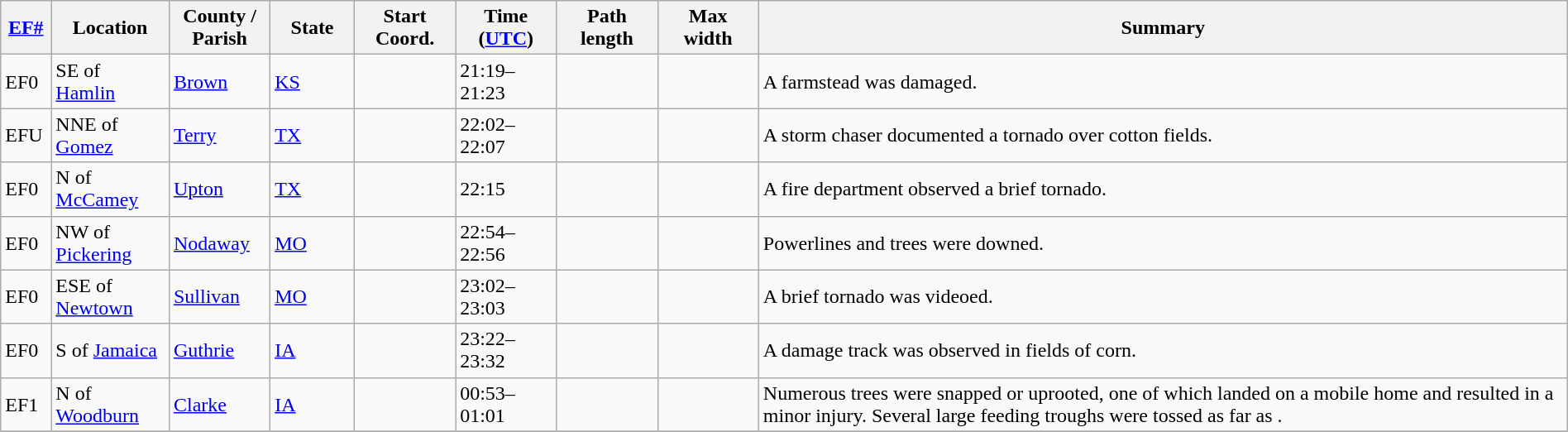<table class="wikitable sortable" style="width:100%;">
<tr>
<th scope="col" style="width:3%; text-align:center;"><a href='#'>EF#</a></th>
<th scope="col" style="width:7%; text-align:center;" class="unsortable">Location</th>
<th scope="col" style="width:6%; text-align:center;" class="unsortable">County / Parish</th>
<th scope="col" style="width:5%; text-align:center;">State</th>
<th scope="col" style="width:6%; text-align:center;">Start Coord.</th>
<th scope="col" style="width:6%; text-align:center;">Time (<a href='#'>UTC</a>)</th>
<th scope="col" style="width:6%; text-align:center;">Path length</th>
<th scope="col" style="width:6%; text-align:center;">Max width</th>
<th scope="col" class="unsortable" style="width:48%; text-align:center;">Summary</th>
</tr>
<tr>
<td bgcolor=>EF0</td>
<td>SE of <a href='#'>Hamlin</a></td>
<td><a href='#'>Brown</a></td>
<td><a href='#'>KS</a></td>
<td></td>
<td>21:19–21:23</td>
<td></td>
<td></td>
<td>A farmstead was damaged.</td>
</tr>
<tr>
<td bgcolor=>EFU</td>
<td>NNE of <a href='#'>Gomez</a></td>
<td><a href='#'>Terry</a></td>
<td><a href='#'>TX</a></td>
<td></td>
<td>22:02–22:07</td>
<td></td>
<td></td>
<td>A storm chaser documented a tornado over cotton fields.</td>
</tr>
<tr>
<td bgcolor=>EF0</td>
<td>N of <a href='#'>McCamey</a></td>
<td><a href='#'>Upton</a></td>
<td><a href='#'>TX</a></td>
<td></td>
<td>22:15</td>
<td></td>
<td></td>
<td>A fire department observed a brief tornado.</td>
</tr>
<tr>
<td bgcolor=>EF0</td>
<td>NW of <a href='#'>Pickering</a></td>
<td><a href='#'>Nodaway</a></td>
<td><a href='#'>MO</a></td>
<td></td>
<td>22:54–22:56</td>
<td></td>
<td></td>
<td>Powerlines and trees were downed.</td>
</tr>
<tr>
<td bgcolor=>EF0</td>
<td>ESE of <a href='#'>Newtown</a></td>
<td><a href='#'>Sullivan</a></td>
<td><a href='#'>MO</a></td>
<td></td>
<td>23:02–23:03</td>
<td></td>
<td></td>
<td>A brief tornado was videoed.</td>
</tr>
<tr>
<td bgcolor=>EF0</td>
<td>S of <a href='#'>Jamaica</a></td>
<td><a href='#'>Guthrie</a></td>
<td><a href='#'>IA</a></td>
<td></td>
<td>23:22–23:32</td>
<td></td>
<td></td>
<td>A damage track was observed in fields of corn.</td>
</tr>
<tr>
<td bgcolor=>EF1</td>
<td>N of <a href='#'>Woodburn</a></td>
<td><a href='#'>Clarke</a></td>
<td><a href='#'>IA</a></td>
<td></td>
<td>00:53–01:01</td>
<td></td>
<td></td>
<td>Numerous trees were snapped or uprooted, one of which landed on a mobile home and resulted in a minor injury. Several large feeding troughs were tossed as far as .</td>
</tr>
<tr>
</tr>
</table>
